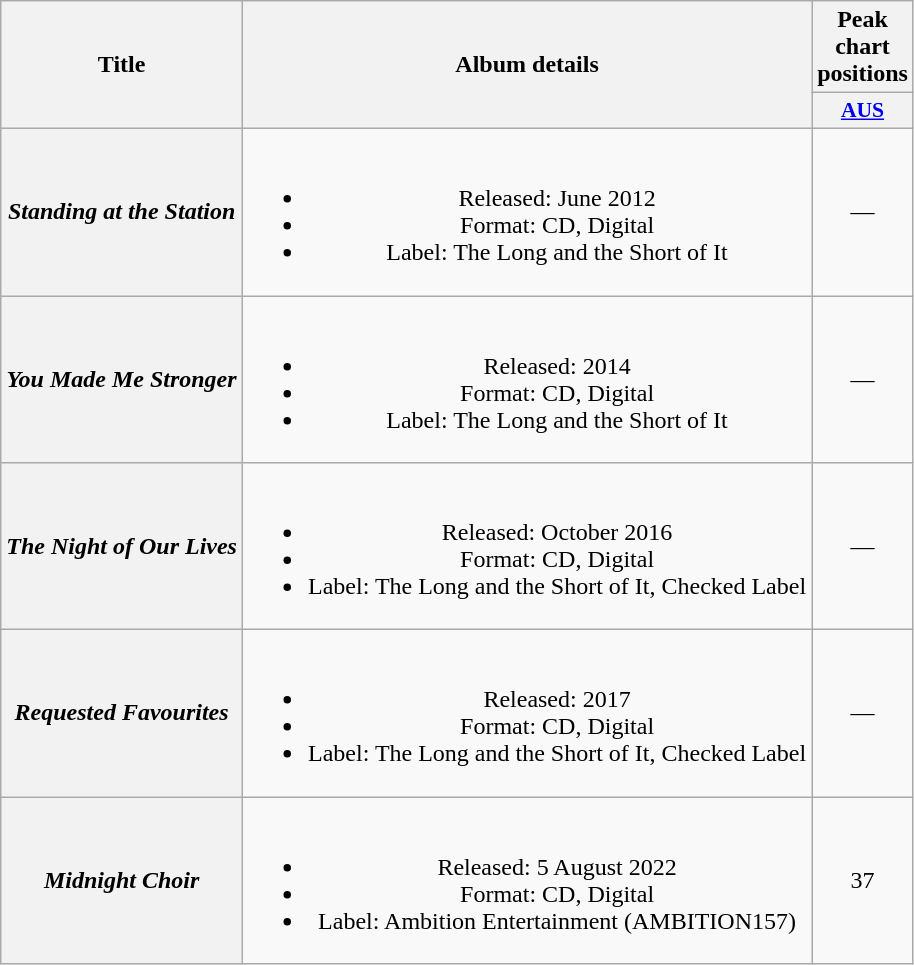<table class="wikitable plainrowheaders" style="text-align:center">
<tr>
<th scope="col" rowspan="2">Title</th>
<th scope="col" rowspan="2">Album details</th>
<th scope="col" colspan="1">Peak chart positions</th>
</tr>
<tr>
<th scope="col" style="width:3em; font-size:90%"><a href='#'>AUS</a><br></th>
</tr>
<tr>
<th scope="row"><em>Standing at the Station</em></th>
<td><br><ul><li>Released: June 2012</li><li>Format: CD, Digital</li><li>Label: The Long and the Short of It</li></ul></td>
<td>—</td>
</tr>
<tr>
<th scope="row"><em>You Made Me Stronger</em></th>
<td><br><ul><li>Released: 2014</li><li>Format: CD, Digital</li><li>Label: The Long and the Short of It</li></ul></td>
<td>—</td>
</tr>
<tr>
<th scope="row"><em>The Night of Our Lives</em></th>
<td><br><ul><li>Released: October 2016</li><li>Format: CD, Digital</li><li>Label: The Long and the Short of It, Checked Label</li></ul></td>
<td>—</td>
</tr>
<tr>
<th scope="row"><em>Requested Favourites</em></th>
<td><br><ul><li>Released: 2017</li><li>Format: CD, Digital</li><li>Label: The Long and the Short of It, Checked Label</li></ul></td>
<td>—</td>
</tr>
<tr>
<th scope="row"><em>Midnight Choir</em></th>
<td><br><ul><li>Released: 5 August 2022</li><li>Format: CD, Digital</li><li>Label: Ambition Entertainment (AMBITION157)</li></ul></td>
<td>37</td>
</tr>
</table>
